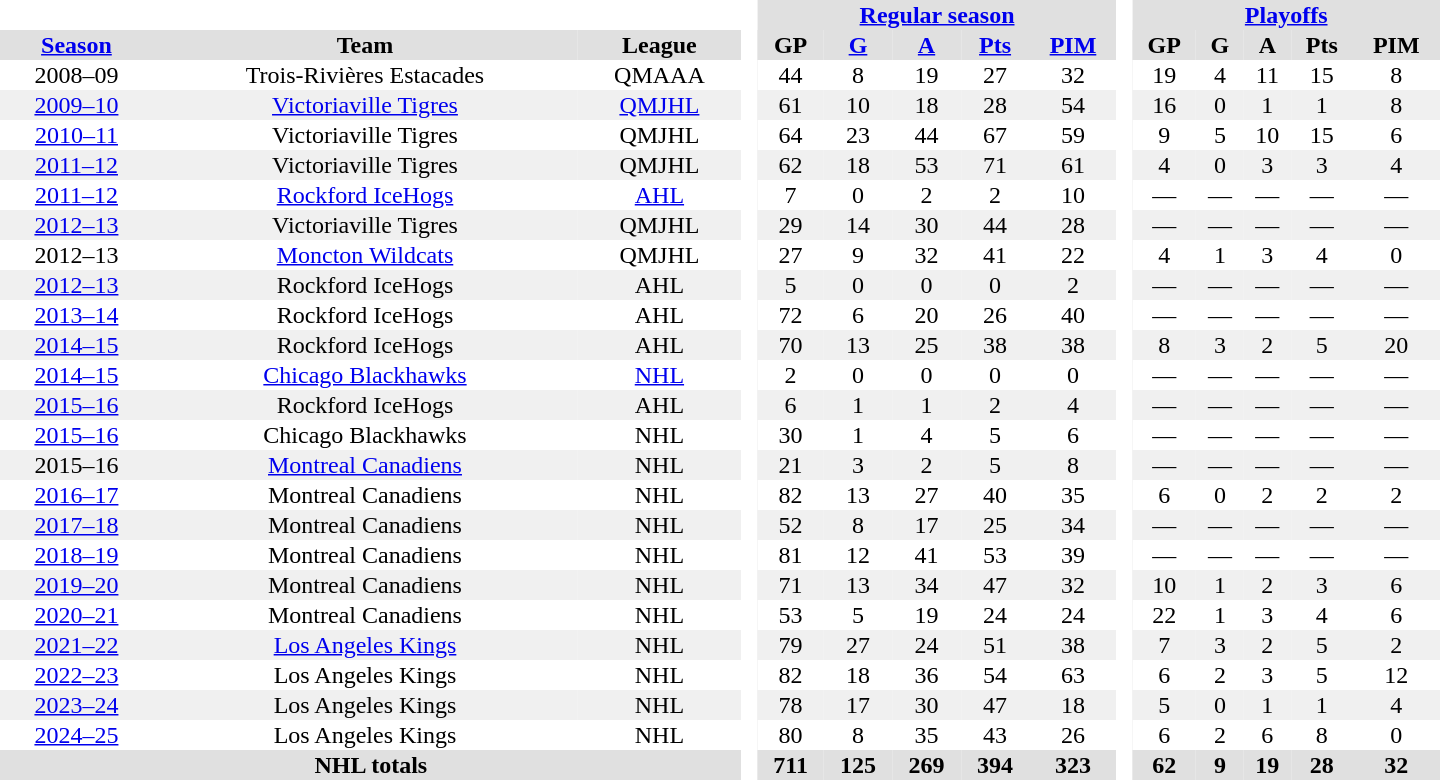<table border="0" cellpadding="1" cellspacing="0" style="text-align:center; width:60em;">
<tr style="background:#e0e0e0;">
<th colspan="3"  bgcolor="#ffffff"> </th>
<th rowspan="99" bgcolor="#ffffff"> </th>
<th colspan="5"><a href='#'>Regular season</a></th>
<th rowspan="99" bgcolor="#ffffff"> </th>
<th colspan="5"><a href='#'>Playoffs</a></th>
</tr>
<tr style="background:#e0e0e0;">
<th><a href='#'>Season</a></th>
<th>Team</th>
<th>League</th>
<th>GP</th>
<th><a href='#'>G</a></th>
<th><a href='#'>A</a></th>
<th><a href='#'>Pts</a></th>
<th><a href='#'>PIM</a></th>
<th>GP</th>
<th>G</th>
<th>A</th>
<th>Pts</th>
<th>PIM</th>
</tr>
<tr>
<td>2008–09</td>
<td>Trois-Rivières Estacades</td>
<td>QMAAA</td>
<td>44</td>
<td>8</td>
<td>19</td>
<td>27</td>
<td>32</td>
<td>19</td>
<td>4</td>
<td>11</td>
<td>15</td>
<td>8</td>
</tr>
<tr style="background:#f0f0f0;">
<td><a href='#'>2009–10</a></td>
<td><a href='#'>Victoriaville Tigres</a></td>
<td><a href='#'>QMJHL</a></td>
<td>61</td>
<td>10</td>
<td>18</td>
<td>28</td>
<td>54</td>
<td>16</td>
<td>0</td>
<td>1</td>
<td>1</td>
<td>8</td>
</tr>
<tr>
<td><a href='#'>2010–11</a></td>
<td>Victoriaville Tigres</td>
<td>QMJHL</td>
<td>64</td>
<td>23</td>
<td>44</td>
<td>67</td>
<td>59</td>
<td>9</td>
<td>5</td>
<td>10</td>
<td>15</td>
<td>6</td>
</tr>
<tr style="background:#f0f0f0;">
<td><a href='#'>2011–12</a></td>
<td>Victoriaville Tigres</td>
<td>QMJHL</td>
<td>62</td>
<td>18</td>
<td>53</td>
<td>71</td>
<td>61</td>
<td>4</td>
<td>0</td>
<td>3</td>
<td>3</td>
<td>4</td>
</tr>
<tr>
<td><a href='#'>2011–12</a></td>
<td><a href='#'>Rockford IceHogs</a></td>
<td><a href='#'>AHL</a></td>
<td>7</td>
<td>0</td>
<td>2</td>
<td>2</td>
<td>10</td>
<td>—</td>
<td>—</td>
<td>—</td>
<td>—</td>
<td>—</td>
</tr>
<tr style="background:#f0f0f0;">
<td><a href='#'>2012–13</a></td>
<td>Victoriaville Tigres</td>
<td>QMJHL</td>
<td>29</td>
<td>14</td>
<td>30</td>
<td>44</td>
<td>28</td>
<td>—</td>
<td>—</td>
<td>—</td>
<td>—</td>
<td>—</td>
</tr>
<tr>
<td>2012–13</td>
<td><a href='#'>Moncton Wildcats</a></td>
<td>QMJHL</td>
<td>27</td>
<td>9</td>
<td>32</td>
<td>41</td>
<td>22</td>
<td>4</td>
<td>1</td>
<td>3</td>
<td>4</td>
<td>0</td>
</tr>
<tr style="background:#f0f0f0;">
<td><a href='#'>2012–13</a></td>
<td>Rockford IceHogs</td>
<td>AHL</td>
<td>5</td>
<td>0</td>
<td>0</td>
<td>0</td>
<td>2</td>
<td>—</td>
<td>—</td>
<td>—</td>
<td>—</td>
<td>—</td>
</tr>
<tr>
<td><a href='#'>2013–14</a></td>
<td>Rockford IceHogs</td>
<td>AHL</td>
<td>72</td>
<td>6</td>
<td>20</td>
<td>26</td>
<td>40</td>
<td>—</td>
<td>—</td>
<td>—</td>
<td>—</td>
<td>—</td>
</tr>
<tr style="background:#f0f0f0;">
<td><a href='#'>2014–15</a></td>
<td>Rockford IceHogs</td>
<td>AHL</td>
<td>70</td>
<td>13</td>
<td>25</td>
<td>38</td>
<td>38</td>
<td>8</td>
<td>3</td>
<td>2</td>
<td>5</td>
<td>20</td>
</tr>
<tr>
<td><a href='#'>2014–15</a></td>
<td><a href='#'>Chicago Blackhawks</a></td>
<td><a href='#'>NHL</a></td>
<td>2</td>
<td>0</td>
<td>0</td>
<td>0</td>
<td>0</td>
<td>—</td>
<td>—</td>
<td>—</td>
<td>—</td>
<td>—</td>
</tr>
<tr style="background:#f0f0f0;">
<td><a href='#'>2015–16</a></td>
<td>Rockford IceHogs</td>
<td>AHL</td>
<td>6</td>
<td>1</td>
<td>1</td>
<td>2</td>
<td>4</td>
<td>—</td>
<td>—</td>
<td>—</td>
<td>—</td>
<td>—</td>
</tr>
<tr>
<td><a href='#'>2015–16</a></td>
<td>Chicago Blackhawks</td>
<td>NHL</td>
<td>30</td>
<td>1</td>
<td>4</td>
<td>5</td>
<td>6</td>
<td>—</td>
<td>—</td>
<td>—</td>
<td>—</td>
<td>—</td>
</tr>
<tr style="background:#f0f0f0;">
<td>2015–16</td>
<td><a href='#'>Montreal Canadiens</a></td>
<td>NHL</td>
<td>21</td>
<td>3</td>
<td>2</td>
<td>5</td>
<td>8</td>
<td>—</td>
<td>—</td>
<td>—</td>
<td>—</td>
<td>—</td>
</tr>
<tr>
<td><a href='#'>2016–17</a></td>
<td>Montreal Canadiens</td>
<td>NHL</td>
<td>82</td>
<td>13</td>
<td>27</td>
<td>40</td>
<td>35</td>
<td>6</td>
<td>0</td>
<td>2</td>
<td>2</td>
<td>2</td>
</tr>
<tr style="background:#f0f0f0;">
<td><a href='#'>2017–18</a></td>
<td>Montreal Canadiens</td>
<td>NHL</td>
<td>52</td>
<td>8</td>
<td>17</td>
<td>25</td>
<td>34</td>
<td>—</td>
<td>—</td>
<td>—</td>
<td>—</td>
<td>—</td>
</tr>
<tr>
<td><a href='#'>2018–19</a></td>
<td>Montreal Canadiens</td>
<td>NHL</td>
<td>81</td>
<td>12</td>
<td>41</td>
<td>53</td>
<td>39</td>
<td>—</td>
<td>—</td>
<td>—</td>
<td>—</td>
<td>—</td>
</tr>
<tr style="background:#f0f0f0;">
<td><a href='#'>2019–20</a></td>
<td>Montreal Canadiens</td>
<td>NHL</td>
<td>71</td>
<td>13</td>
<td>34</td>
<td>47</td>
<td>32</td>
<td>10</td>
<td>1</td>
<td>2</td>
<td>3</td>
<td>6</td>
</tr>
<tr>
<td><a href='#'>2020–21</a></td>
<td>Montreal Canadiens</td>
<td>NHL</td>
<td>53</td>
<td>5</td>
<td>19</td>
<td>24</td>
<td>24</td>
<td>22</td>
<td>1</td>
<td>3</td>
<td>4</td>
<td>6</td>
</tr>
<tr style="background:#f0f0f0;">
<td><a href='#'>2021–22</a></td>
<td><a href='#'>Los Angeles Kings</a></td>
<td>NHL</td>
<td>79</td>
<td>27</td>
<td>24</td>
<td>51</td>
<td>38</td>
<td>7</td>
<td>3</td>
<td>2</td>
<td>5</td>
<td>2</td>
</tr>
<tr>
<td><a href='#'>2022–23</a></td>
<td>Los Angeles Kings</td>
<td>NHL</td>
<td>82</td>
<td>18</td>
<td>36</td>
<td>54</td>
<td>63</td>
<td>6</td>
<td>2</td>
<td>3</td>
<td>5</td>
<td>12</td>
</tr>
<tr style="background:#f0f0f0;">
<td><a href='#'>2023–24</a></td>
<td>Los Angeles Kings</td>
<td>NHL</td>
<td>78</td>
<td>17</td>
<td>30</td>
<td>47</td>
<td>18</td>
<td>5</td>
<td>0</td>
<td>1</td>
<td>1</td>
<td>4</td>
</tr>
<tr>
<td><a href='#'>2024–25</a></td>
<td>Los Angeles Kings</td>
<td>NHL</td>
<td>80</td>
<td>8</td>
<td>35</td>
<td>43</td>
<td>26</td>
<td>6</td>
<td>2</td>
<td>6</td>
<td>8</td>
<td>0</td>
</tr>
<tr style="background:#e0e0e0;">
<th colspan="3">NHL totals</th>
<th>711</th>
<th>125</th>
<th>269</th>
<th>394</th>
<th>323</th>
<th>62</th>
<th>9</th>
<th>19</th>
<th>28</th>
<th>32</th>
</tr>
</table>
